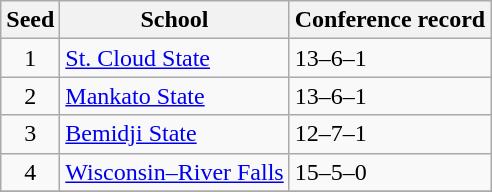<table class="wikitable">
<tr>
<th>Seed</th>
<th>School</th>
<th>Conference record</th>
</tr>
<tr>
<td align=center>1</td>
<td><a href='#'>St. Cloud State</a></td>
<td>13–6–1</td>
</tr>
<tr>
<td align=center>2</td>
<td><a href='#'>Mankato State</a></td>
<td>13–6–1</td>
</tr>
<tr>
<td align=center>3</td>
<td><a href='#'>Bemidji State</a></td>
<td>12–7–1</td>
</tr>
<tr>
<td align=center>4</td>
<td><a href='#'>Wisconsin–River Falls</a></td>
<td>15–5–0</td>
</tr>
<tr>
</tr>
</table>
